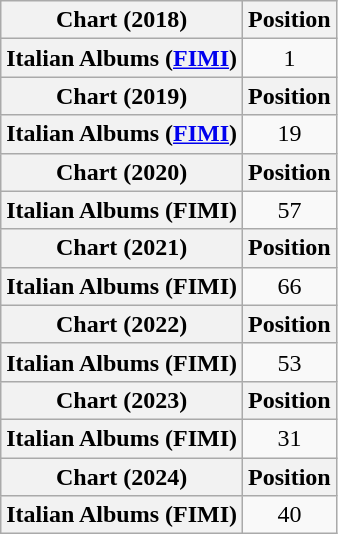<table class="wikitable sortable plainrowheaders">
<tr>
<th scope="col">Chart (2018)</th>
<th scope="col">Position</th>
</tr>
<tr>
<th scope="row">Italian Albums (<a href='#'>FIMI</a>)</th>
<td align="center">1</td>
</tr>
<tr>
<th scope="col">Chart (2019)</th>
<th scope="col">Position</th>
</tr>
<tr>
<th scope="row">Italian Albums (<a href='#'>FIMI</a>)</th>
<td align="center">19</td>
</tr>
<tr>
<th scope="col">Chart (2020)</th>
<th scope="col">Position</th>
</tr>
<tr>
<th scope="row">Italian Albums (FIMI)</th>
<td align="center">57</td>
</tr>
<tr>
<th scope="col">Chart (2021)</th>
<th scope="col">Position</th>
</tr>
<tr>
<th scope="row">Italian Albums (FIMI)</th>
<td align="center">66</td>
</tr>
<tr>
<th scope="col">Chart (2022)</th>
<th scope="col">Position</th>
</tr>
<tr>
<th scope="row">Italian Albums (FIMI)</th>
<td align="center">53</td>
</tr>
<tr>
<th scope="col">Chart (2023)</th>
<th scope="col">Position</th>
</tr>
<tr>
<th scope="row">Italian Albums (FIMI)</th>
<td align="center">31</td>
</tr>
<tr>
<th scope="col">Chart (2024)</th>
<th scope="col">Position</th>
</tr>
<tr>
<th scope="row">Italian Albums (FIMI)</th>
<td align="center">40</td>
</tr>
</table>
